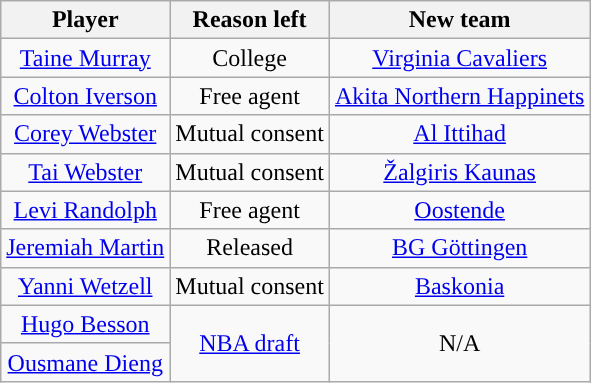<table class="wikitable sortable sortable" style="text-align: center">
<tr>
<th>Player</th>
<th>Reason left</th>
<th>New team</th>
</tr>
<tr>
<td><a href='#'>Taine Murray</a></td>
<td>College</td>
<td><a href='#'>Virginia Cavaliers</a></td>
</tr>
<tr>
<td><a href='#'>Colton Iverson</a></td>
<td>Free agent</td>
<td><a href='#'>Akita Northern Happinets</a></td>
</tr>
<tr>
<td><a href='#'>Corey Webster</a></td>
<td>Mutual consent</td>
<td><a href='#'>Al Ittihad</a></td>
</tr>
<tr>
<td><a href='#'>Tai Webster</a></td>
<td>Mutual consent</td>
<td><a href='#'>Žalgiris Kaunas</a></td>
</tr>
<tr>
<td><a href='#'>Levi Randolph</a></td>
<td>Free agent</td>
<td><a href='#'>Oostende</a></td>
</tr>
<tr>
<td><a href='#'>Jeremiah Martin</a></td>
<td>Released</td>
<td><a href='#'>BG Göttingen</a></td>
</tr>
<tr>
<td><a href='#'>Yanni Wetzell</a></td>
<td>Mutual consent</td>
<td><a href='#'>Baskonia</a></td>
</tr>
<tr>
<td><a href='#'>Hugo Besson</a></td>
<td rowspan="2"><a href='#'>NBA draft</a></td>
<td rowspan="2">N/A</td>
</tr>
<tr>
<td><a href='#'>Ousmane Dieng</a></td>
</tr>
</table>
